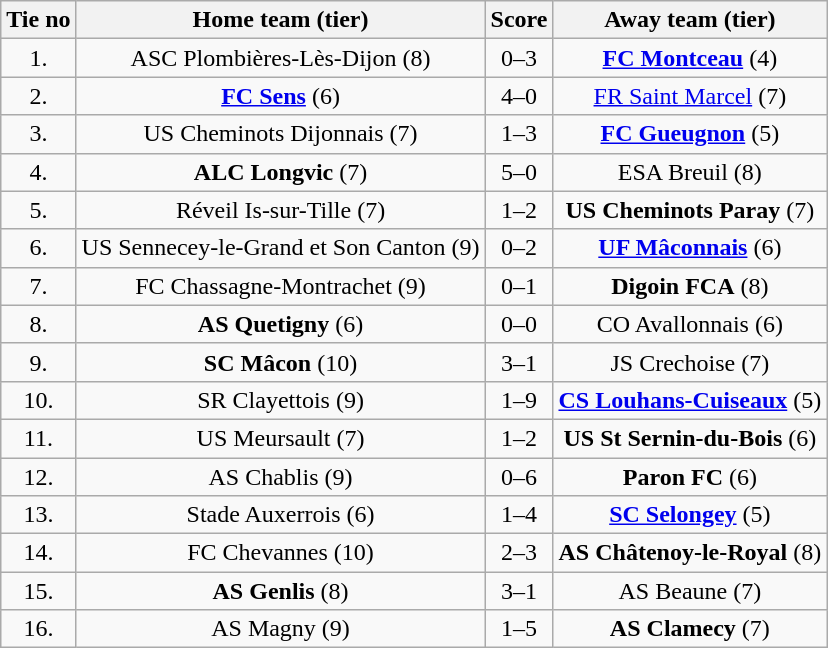<table class="wikitable" style="text-align: center">
<tr>
<th>Tie no</th>
<th>Home team (tier)</th>
<th>Score</th>
<th>Away team (tier)</th>
</tr>
<tr>
<td>1.</td>
<td>ASC Plombières-Lès-Dijon (8)</td>
<td>0–3</td>
<td><strong><a href='#'>FC Montceau</a></strong> (4)</td>
</tr>
<tr>
<td>2.</td>
<td><strong><a href='#'>FC Sens</a></strong> (6)</td>
<td>4–0</td>
<td><a href='#'>FR Saint Marcel</a> (7)</td>
</tr>
<tr>
<td>3.</td>
<td>US Cheminots Dijonnais (7)</td>
<td>1–3</td>
<td><strong><a href='#'>FC Gueugnon</a></strong> (5)</td>
</tr>
<tr>
<td>4.</td>
<td><strong>ALC Longvic</strong> (7)</td>
<td>5–0</td>
<td>ESA Breuil (8)</td>
</tr>
<tr>
<td>5.</td>
<td>Réveil Is-sur-Tille (7)</td>
<td>1–2</td>
<td><strong>US Cheminots Paray</strong> (7)</td>
</tr>
<tr>
<td>6.</td>
<td>US Sennecey-le-Grand et Son Canton (9)</td>
<td>0–2</td>
<td><strong><a href='#'>UF Mâconnais</a></strong> (6)</td>
</tr>
<tr>
<td>7.</td>
<td>FC Chassagne-Montrachet (9)</td>
<td>0–1</td>
<td><strong>Digoin FCA</strong> (8)</td>
</tr>
<tr>
<td>8.</td>
<td><strong>AS Quetigny</strong> (6)</td>
<td>0–0 </td>
<td>CO Avallonnais (6)</td>
</tr>
<tr>
<td>9.</td>
<td><strong>SC Mâcon</strong> (10)</td>
<td>3–1</td>
<td>JS Crechoise (7)</td>
</tr>
<tr>
<td>10.</td>
<td>SR Clayettois (9)</td>
<td>1–9</td>
<td><strong><a href='#'>CS Louhans-Cuiseaux</a></strong> (5)</td>
</tr>
<tr>
<td>11.</td>
<td>US Meursault (7)</td>
<td>1–2</td>
<td><strong>US St Sernin-du-Bois</strong> (6)</td>
</tr>
<tr>
<td>12.</td>
<td>AS Chablis (9)</td>
<td>0–6</td>
<td><strong>Paron FC</strong> (6)</td>
</tr>
<tr>
<td>13.</td>
<td>Stade Auxerrois (6)</td>
<td>1–4</td>
<td><strong><a href='#'>SC Selongey</a></strong> (5)</td>
</tr>
<tr>
<td>14.</td>
<td>FC Chevannes (10)</td>
<td>2–3</td>
<td><strong>AS Châtenoy-le-Royal</strong> (8)</td>
</tr>
<tr>
<td>15.</td>
<td><strong>AS Genlis</strong> (8)</td>
<td>3–1</td>
<td>AS Beaune (7)</td>
</tr>
<tr>
<td>16.</td>
<td>AS Magny (9)</td>
<td>1–5</td>
<td><strong>AS Clamecy</strong> (7)</td>
</tr>
</table>
